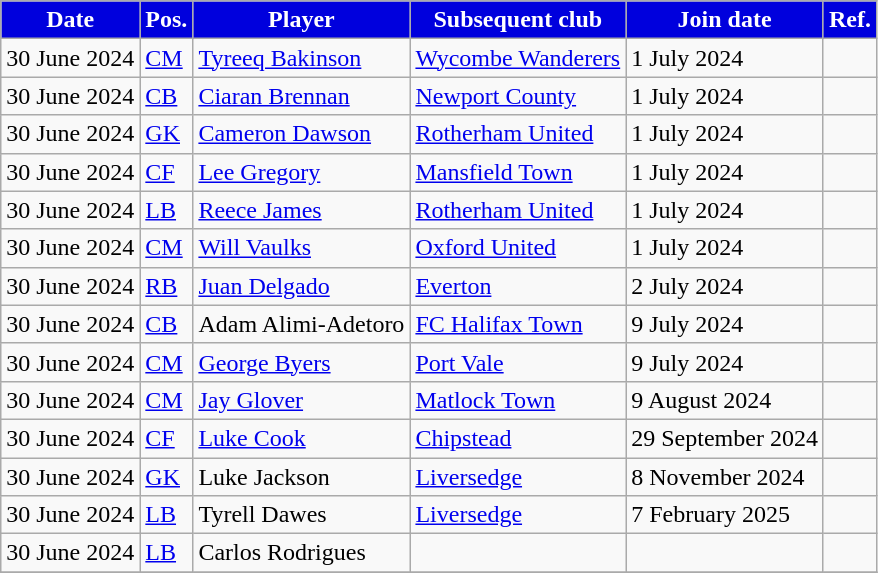<table class="wikitable plainrowheaders sortable">
<tr>
<th style="background:#0000DD;color:#FFFFFF;">Date</th>
<th style="background:#0000DD;color:#FFFFFF;">Pos.</th>
<th style="background:#0000DD;color:#FFFFFF;">Player</th>
<th style="background:#0000DD;color:#FFFFFF;">Subsequent club</th>
<th style="background:#0000DD;color:#FFFFFF;">Join date</th>
<th style="background:#0000DD;color:#FFFFFF;">Ref.</th>
</tr>
<tr>
<td>30 June 2024</td>
<td><a href='#'>CM</a></td>
<td> <a href='#'>Tyreeq Bakinson</a></td>
<td> <a href='#'>Wycombe Wanderers</a></td>
<td>1 July 2024</td>
<td></td>
</tr>
<tr>
<td>30 June 2024</td>
<td><a href='#'>CB</a></td>
<td> <a href='#'>Ciaran Brennan</a></td>
<td> <a href='#'>Newport County</a></td>
<td>1 July 2024</td>
<td></td>
</tr>
<tr>
<td>30 June 2024</td>
<td><a href='#'>GK</a></td>
<td> <a href='#'>Cameron Dawson</a></td>
<td> <a href='#'>Rotherham United</a></td>
<td>1 July 2024</td>
<td></td>
</tr>
<tr>
<td>30 June 2024</td>
<td><a href='#'>CF</a></td>
<td> <a href='#'>Lee Gregory</a></td>
<td> <a href='#'>Mansfield Town</a></td>
<td>1 July 2024</td>
<td></td>
</tr>
<tr>
<td>30 June 2024</td>
<td><a href='#'>LB</a></td>
<td> <a href='#'>Reece James</a></td>
<td> <a href='#'>Rotherham United</a></td>
<td>1 July 2024</td>
<td></td>
</tr>
<tr>
<td>30 June 2024</td>
<td><a href='#'>CM</a></td>
<td> <a href='#'>Will Vaulks</a></td>
<td> <a href='#'>Oxford United</a></td>
<td>1 July 2024</td>
<td></td>
</tr>
<tr>
<td>30 June 2024</td>
<td><a href='#'>RB</a></td>
<td> <a href='#'>Juan Delgado</a></td>
<td> <a href='#'>Everton</a></td>
<td>2 July 2024</td>
<td></td>
</tr>
<tr>
<td>30 June 2024</td>
<td><a href='#'>CB</a></td>
<td> Adam Alimi-Adetoro</td>
<td> <a href='#'>FC Halifax Town</a></td>
<td>9 July 2024</td>
<td></td>
</tr>
<tr>
<td>30 June 2024</td>
<td><a href='#'>CM</a></td>
<td> <a href='#'>George Byers</a></td>
<td> <a href='#'>Port Vale</a></td>
<td>9 July 2024</td>
<td></td>
</tr>
<tr>
<td>30 June 2024</td>
<td><a href='#'>CM</a></td>
<td> <a href='#'>Jay Glover</a></td>
<td> <a href='#'>Matlock Town</a></td>
<td>9 August 2024</td>
<td></td>
</tr>
<tr>
<td>30 June 2024</td>
<td><a href='#'>CF</a></td>
<td> <a href='#'>Luke Cook</a></td>
<td> <a href='#'>Chipstead</a></td>
<td>29 September 2024</td>
<td></td>
</tr>
<tr>
<td>30 June 2024</td>
<td><a href='#'>GK</a></td>
<td> Luke Jackson</td>
<td> <a href='#'>Liversedge</a></td>
<td>8 November 2024</td>
<td></td>
</tr>
<tr>
<td>30 June 2024</td>
<td><a href='#'>LB</a></td>
<td> Tyrell Dawes</td>
<td> <a href='#'>Liversedge</a></td>
<td>7 February 2025</td>
<td></td>
</tr>
<tr>
<td>30 June 2024</td>
<td><a href='#'>LB</a></td>
<td> Carlos Rodrigues</td>
<td></td>
<td></td>
<td></td>
</tr>
<tr>
</tr>
</table>
